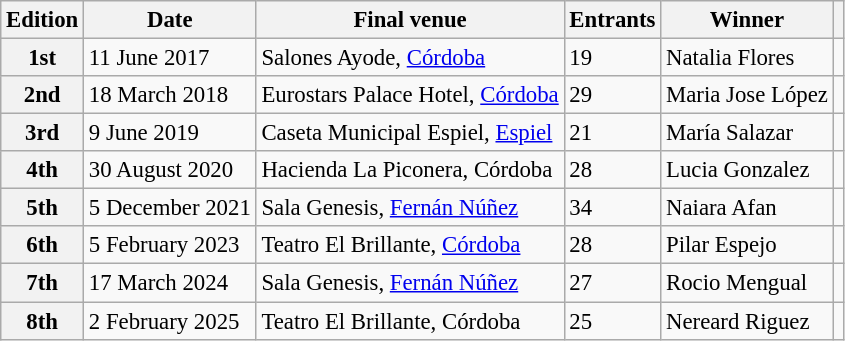<table class="wikitable defaultcenter col2left col3left col5left" style="font-size:95%;">
<tr>
<th>Edition</th>
<th>Date</th>
<th>Final venue</th>
<th>Entrants</th>
<th>Winner</th>
<th></th>
</tr>
<tr>
<th>1st</th>
<td>11 June 2017</td>
<td>Salones Ayode, <a href='#'>Córdoba</a></td>
<td>19</td>
<td>Natalia Flores</td>
<td></td>
</tr>
<tr>
<th>2nd</th>
<td>18 March 2018</td>
<td>Eurostars Palace Hotel, <a href='#'>Córdoba</a></td>
<td>29</td>
<td>Maria Jose López</td>
<td></td>
</tr>
<tr>
<th>3rd</th>
<td>9 June 2019</td>
<td>Caseta Municipal Espiel, <a href='#'>Espiel</a></td>
<td>21</td>
<td>María Salazar</td>
<td></td>
</tr>
<tr>
<th>4th</th>
<td>30 August 2020</td>
<td>Hacienda La Piconera, Córdoba</td>
<td>28</td>
<td>Lucia Gonzalez</td>
<td></td>
</tr>
<tr>
<th>5th</th>
<td>5 December 2021</td>
<td>Sala Genesis, <a href='#'>Fernán Núñez</a></td>
<td>34</td>
<td>Naiara Afan</td>
<td></td>
</tr>
<tr>
<th>6th</th>
<td>5 February 2023</td>
<td>Teatro El Brillante, <a href='#'>Córdoba</a></td>
<td>28</td>
<td>Pilar Espejo</td>
<td></td>
</tr>
<tr>
<th>7th</th>
<td>17 March 2024</td>
<td>Sala Genesis, <a href='#'>Fernán Núñez</a></td>
<td>27</td>
<td>Rocio Mengual</td>
<td></td>
</tr>
<tr>
<th>8th</th>
<td>2 February 2025</td>
<td>Teatro El Brillante, Córdoba</td>
<td>25</td>
<td>Nereard Riguez</td>
<td></td>
</tr>
</table>
